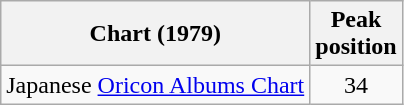<table class="wikitable">
<tr>
<th>Chart (1979)</th>
<th>Peak<br>position</th>
</tr>
<tr>
<td>Japanese <a href='#'>Oricon Albums Chart</a></td>
<td align="center">34</td>
</tr>
</table>
